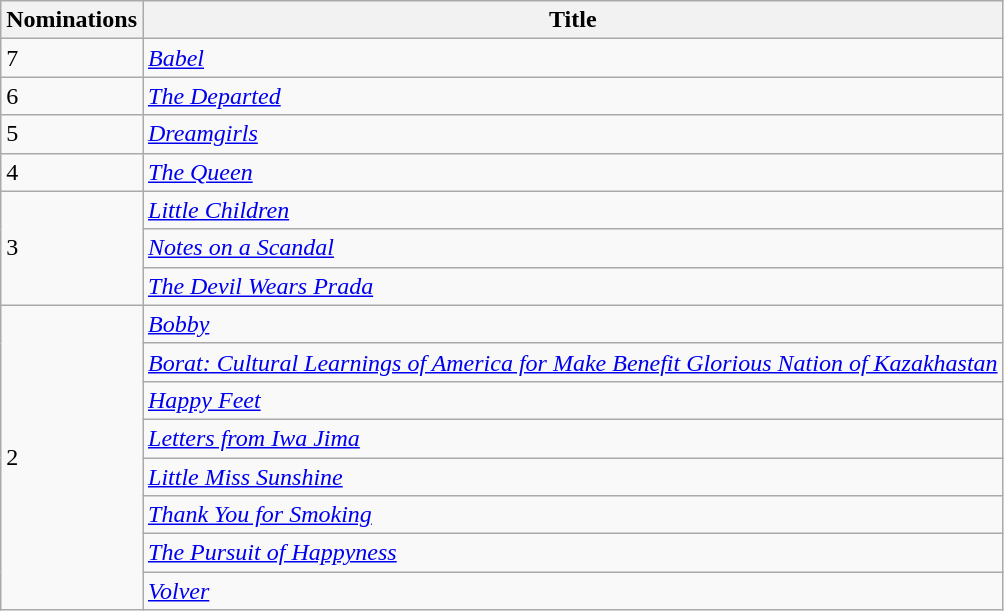<table class="wikitable">
<tr>
<th>Nominations</th>
<th>Title</th>
</tr>
<tr>
<td>7</td>
<td><em><a href='#'>Babel</a></em></td>
</tr>
<tr>
<td>6</td>
<td><em><a href='#'>The Departed</a></em></td>
</tr>
<tr>
<td>5</td>
<td><em><a href='#'>Dreamgirls</a></em></td>
</tr>
<tr>
<td>4</td>
<td><em><a href='#'>The Queen</a></em></td>
</tr>
<tr>
<td rowspan="3">3</td>
<td><em><a href='#'>Little Children</a></em></td>
</tr>
<tr>
<td><em><a href='#'>Notes on a Scandal</a></em></td>
</tr>
<tr>
<td><em><a href='#'>The Devil Wears Prada</a></em></td>
</tr>
<tr>
<td rowspan="8">2</td>
<td><em><a href='#'>Bobby</a></em></td>
</tr>
<tr>
<td><em><a href='#'>Borat: Cultural Learnings of America for Make Benefit Glorious Nation of Kazakhastan</a></em></td>
</tr>
<tr>
<td><em><a href='#'>Happy Feet</a></em></td>
</tr>
<tr>
<td><em><a href='#'>Letters from Iwa Jima</a></em></td>
</tr>
<tr>
<td><em><a href='#'>Little Miss Sunshine</a></em></td>
</tr>
<tr>
<td><em><a href='#'>Thank You for Smoking</a></em></td>
</tr>
<tr>
<td><em><a href='#'>The Pursuit of Happyness</a></em></td>
</tr>
<tr>
<td><em><a href='#'>Volver</a></em></td>
</tr>
</table>
